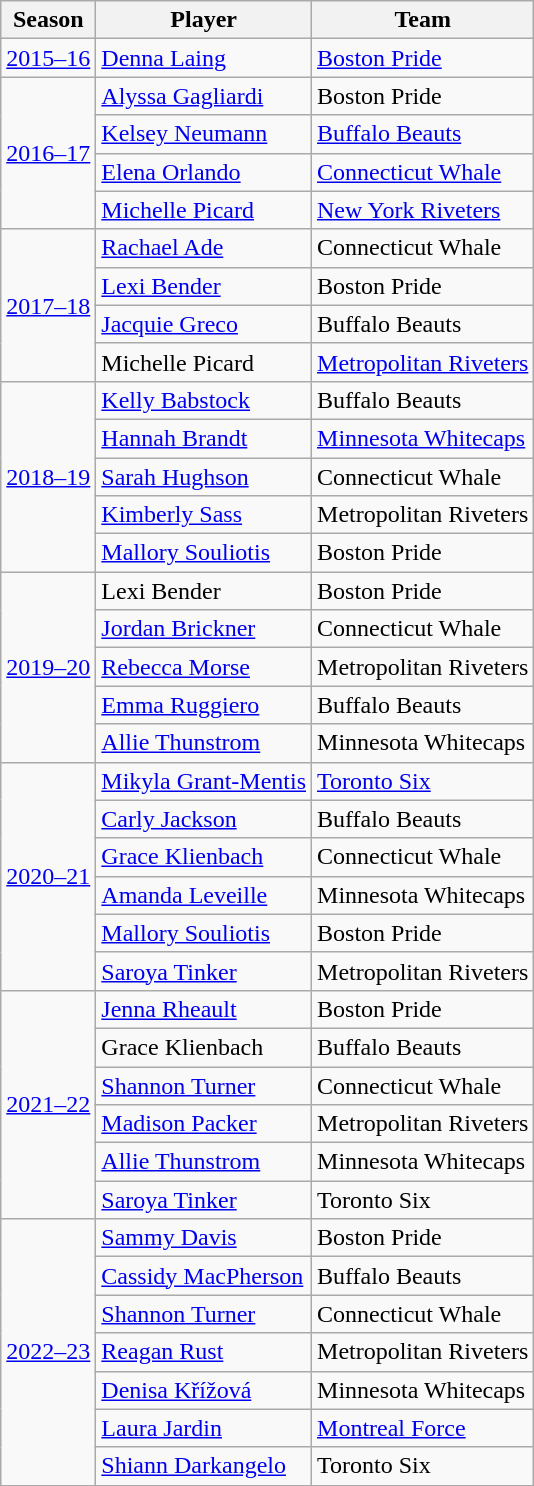<table class="wikitable sortable">
<tr>
<th>Season</th>
<th>Player</th>
<th>Team</th>
</tr>
<tr>
<td><a href='#'>2015–16</a></td>
<td><a href='#'>Denna Laing</a></td>
<td><a href='#'>Boston Pride</a></td>
</tr>
<tr>
<td rowspan="4"><a href='#'>2016–17</a></td>
<td><a href='#'>Alyssa Gagliardi</a></td>
<td>Boston Pride</td>
</tr>
<tr>
<td><a href='#'>Kelsey Neumann</a></td>
<td><a href='#'>Buffalo Beauts</a></td>
</tr>
<tr>
<td><a href='#'>Elena Orlando</a></td>
<td><a href='#'>Connecticut Whale</a></td>
</tr>
<tr>
<td><a href='#'>Michelle Picard</a></td>
<td><a href='#'>New York Riveters</a></td>
</tr>
<tr>
<td rowspan="4"><a href='#'>2017–18</a></td>
<td><a href='#'>Rachael Ade</a></td>
<td>Connecticut Whale</td>
</tr>
<tr>
<td><a href='#'>Lexi Bender</a></td>
<td>Boston Pride</td>
</tr>
<tr>
<td><a href='#'>Jacquie Greco</a></td>
<td>Buffalo Beauts</td>
</tr>
<tr>
<td>Michelle Picard</td>
<td><a href='#'>Metropolitan Riveters</a></td>
</tr>
<tr>
<td rowspan="5"><a href='#'>2018–19</a></td>
<td><a href='#'>Kelly Babstock</a></td>
<td>Buffalo Beauts</td>
</tr>
<tr>
<td><a href='#'>Hannah Brandt</a></td>
<td><a href='#'>Minnesota Whitecaps</a></td>
</tr>
<tr>
<td><a href='#'>Sarah Hughson</a></td>
<td>Connecticut Whale</td>
</tr>
<tr>
<td><a href='#'>Kimberly Sass</a></td>
<td>Metropolitan Riveters</td>
</tr>
<tr>
<td><a href='#'>Mallory Souliotis</a></td>
<td>Boston Pride</td>
</tr>
<tr>
<td rowspan="5"><a href='#'>2019–20</a></td>
<td>Lexi Bender</td>
<td>Boston Pride</td>
</tr>
<tr>
<td><a href='#'>Jordan Brickner</a></td>
<td>Connecticut Whale</td>
</tr>
<tr>
<td><a href='#'>Rebecca Morse</a></td>
<td>Metropolitan Riveters</td>
</tr>
<tr>
<td><a href='#'>Emma Ruggiero</a></td>
<td>Buffalo Beauts</td>
</tr>
<tr>
<td><a href='#'>Allie Thunstrom</a></td>
<td>Minnesota Whitecaps</td>
</tr>
<tr>
<td rowspan="6"><a href='#'>2020–21</a></td>
<td><a href='#'>Mikyla Grant-Mentis</a></td>
<td><a href='#'>Toronto Six</a></td>
</tr>
<tr>
<td><a href='#'>Carly Jackson</a></td>
<td>Buffalo Beauts</td>
</tr>
<tr>
<td><a href='#'>Grace Klienbach</a></td>
<td>Connecticut Whale</td>
</tr>
<tr>
<td><a href='#'>Amanda Leveille</a></td>
<td>Minnesota Whitecaps</td>
</tr>
<tr>
<td><a href='#'>Mallory Souliotis</a></td>
<td>Boston Pride</td>
</tr>
<tr>
<td><a href='#'>Saroya Tinker</a></td>
<td>Metropolitan Riveters</td>
</tr>
<tr>
<td rowspan="6"><a href='#'>2021–22</a></td>
<td><a href='#'>Jenna Rheault</a></td>
<td>Boston Pride</td>
</tr>
<tr>
<td>Grace Klienbach</td>
<td>Buffalo Beauts</td>
</tr>
<tr>
<td><a href='#'>Shannon Turner</a></td>
<td>Connecticut Whale</td>
</tr>
<tr>
<td><a href='#'>Madison Packer</a></td>
<td>Metropolitan Riveters</td>
</tr>
<tr>
<td><a href='#'>Allie Thunstrom</a></td>
<td>Minnesota Whitecaps</td>
</tr>
<tr>
<td><a href='#'>Saroya Tinker</a></td>
<td>Toronto Six</td>
</tr>
<tr>
<td rowspan="7"><a href='#'>2022–23</a></td>
<td><a href='#'>Sammy Davis</a></td>
<td>Boston Pride</td>
</tr>
<tr>
<td><a href='#'>Cassidy MacPherson</a></td>
<td>Buffalo Beauts</td>
</tr>
<tr>
<td><a href='#'>Shannon Turner</a></td>
<td>Connecticut Whale</td>
</tr>
<tr>
<td><a href='#'>Reagan Rust</a></td>
<td>Metropolitan Riveters</td>
</tr>
<tr>
<td><a href='#'>Denisa Křížová</a></td>
<td>Minnesota Whitecaps</td>
</tr>
<tr>
<td><a href='#'>Laura Jardin</a></td>
<td><a href='#'>Montreal Force</a></td>
</tr>
<tr>
<td><a href='#'>Shiann Darkangelo</a></td>
<td>Toronto Six</td>
</tr>
</table>
